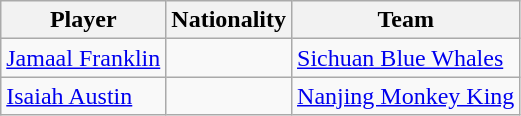<table class="wikitable">
<tr>
<th scope="col">Player</th>
<th scope="col">Nationality</th>
<th scope="col">Team</th>
</tr>
<tr>
<td><a href='#'>Jamaal Franklin</a></td>
<td></td>
<td> <a href='#'>Sichuan Blue Whales</a></td>
</tr>
<tr>
<td><a href='#'>Isaiah Austin</a></td>
<td></td>
<td> <a href='#'>Nanjing Monkey King</a></td>
</tr>
</table>
